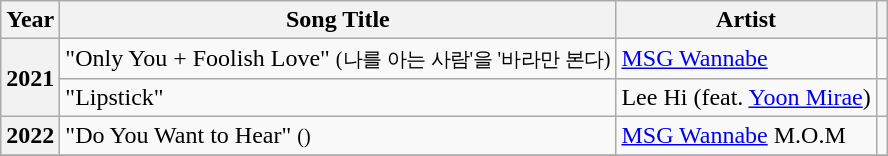<table class="wikitable sortable plainrowheaders">
<tr>
<th scope="col">Year</th>
<th scope="col">Song Title</th>
<th scope="col">Artist</th>
<th scope="col" class="unsortable"></th>
</tr>
<tr>
<th scope="row" rowspan="2">2021</th>
<td>"Only You + Foolish Love" <small>(나를 아는 사람'을 '바라만 본다)</small></td>
<td><a href='#'>MSG Wannabe</a></td>
<td></td>
</tr>
<tr>
<td>"Lipstick"</td>
<td>Lee Hi (feat. <a href='#'>Yoon Mirae</a>)</td>
<td></td>
</tr>
<tr>
<th scope="row">2022</th>
<td>"Do You Want to Hear" <small>()</small></td>
<td><a href='#'>MSG Wannabe</a> M.O.M</td>
<td></td>
</tr>
<tr>
</tr>
</table>
